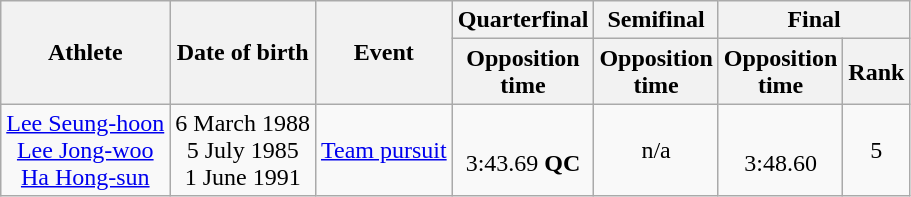<table class="wikitable" style="text-align:center">
<tr>
<th rowspan="2">Athlete</th>
<th rowspan="2">Date of birth</th>
<th rowspan="2">Event</th>
<th colspan="1">Quarterfinal</th>
<th colspan="1">Semifinal</th>
<th colspan="2">Final</th>
</tr>
<tr>
<th>Opposition<br>time</th>
<th>Opposition<br>time</th>
<th>Opposition<br>time</th>
<th>Rank</th>
</tr>
<tr>
<td><a href='#'>Lee Seung-hoon</a><br><a href='#'>Lee Jong-woo</a><br><a href='#'>Ha Hong-sun</a></td>
<td>6 March 1988<br>5 July 1985<br>1 June 1991</td>
<td><a href='#'>Team pursuit</a></td>
<td><br>3:43.69 <strong>QC</strong></td>
<td>n/a</td>
<td><br>3:48.60</td>
<td>5</td>
</tr>
</table>
